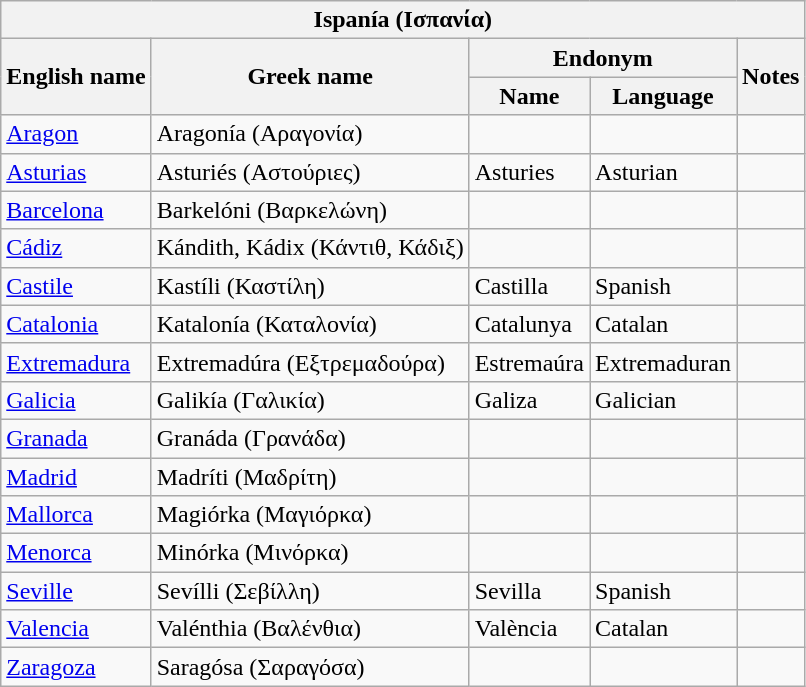<table class="wikitable sortable">
<tr>
<th colspan="5"> Ispanía (Ισπανία)</th>
</tr>
<tr>
<th rowspan="2">English name</th>
<th rowspan="2">Greek name</th>
<th colspan="2">Endonym</th>
<th rowspan="2">Notes</th>
</tr>
<tr>
<th>Name</th>
<th>Language</th>
</tr>
<tr>
<td><a href='#'>Aragon</a></td>
<td>Aragonía (Αραγονία)</td>
<td></td>
<td></td>
<td></td>
</tr>
<tr>
<td><a href='#'>Asturias</a></td>
<td>Asturiés (Αστούριες)</td>
<td>Asturies</td>
<td>Asturian</td>
<td></td>
</tr>
<tr>
<td><a href='#'>Barcelona</a></td>
<td>Barkelóni (Βαρκελώνη)</td>
<td></td>
<td></td>
<td></td>
</tr>
<tr>
<td><a href='#'>Cádiz</a></td>
<td>Kándith, Kádix (Κάντιθ, Κάδιξ)</td>
<td></td>
<td></td>
<td></td>
</tr>
<tr>
<td><a href='#'>Castile</a></td>
<td>Kastíli (Καστίλη)</td>
<td>Castilla</td>
<td>Spanish</td>
<td></td>
</tr>
<tr>
<td><a href='#'>Catalonia</a></td>
<td>Katalonía (Καταλονία)</td>
<td>Catalunya</td>
<td>Catalan</td>
<td></td>
</tr>
<tr>
<td><a href='#'>Extremadura</a></td>
<td>Extremadúra (Εξτρεμαδούρα)</td>
<td>Estremaúra</td>
<td>Extremaduran</td>
<td></td>
</tr>
<tr>
<td><a href='#'>Galicia</a></td>
<td>Galikía (Γαλικία)</td>
<td>Galiza</td>
<td>Galician</td>
<td></td>
</tr>
<tr>
<td><a href='#'>Granada</a></td>
<td>Granáda (Γρανάδα)</td>
<td></td>
<td></td>
<td></td>
</tr>
<tr>
<td><a href='#'>Madrid</a></td>
<td>Madríti (Μαδρίτη)</td>
<td></td>
<td></td>
<td></td>
</tr>
<tr>
<td><a href='#'>Mallorca</a></td>
<td>Magiórka (Μαγιόρκα)</td>
<td></td>
<td></td>
<td></td>
</tr>
<tr>
<td><a href='#'>Menorca</a></td>
<td>Minórka (Μινόρκα)</td>
<td></td>
<td></td>
<td></td>
</tr>
<tr>
<td><a href='#'>Seville</a></td>
<td>Sevílli (Σεβίλλη)</td>
<td>Sevilla</td>
<td>Spanish</td>
<td></td>
</tr>
<tr>
<td><a href='#'>Valencia</a></td>
<td>Valénthia (Βαλένθια)</td>
<td>València</td>
<td>Catalan</td>
<td></td>
</tr>
<tr>
<td><a href='#'>Zaragoza</a></td>
<td>Saragósa (Σαραγόσα)</td>
<td></td>
<td></td>
<td></td>
</tr>
</table>
